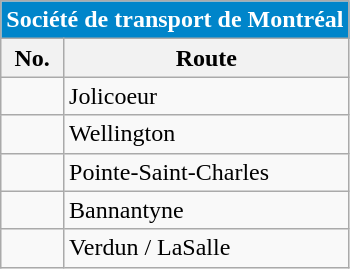<table align=center class="wikitable">
<tr>
<th style="background: #0085CA; font-size:100%; color:#FFFFFF;"colspan="4">Société de transport de Montréal</th>
</tr>
<tr>
<th>No.</th>
<th>Route</th>
</tr>
<tr>
<td></td>
<td>Jolicoeur</td>
</tr>
<tr>
<td></td>
<td>Wellington</td>
</tr>
<tr>
<td></td>
<td>Pointe-Saint-Charles</td>
</tr>
<tr>
<td></td>
<td>Bannantyne</td>
</tr>
<tr>
<td {{Avoid wrap> </td>
<td>Verdun / LaSalle</td>
</tr>
</table>
